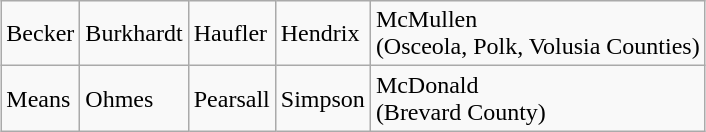<table class="wikitable" style="margin:1em auto;">
<tr>
<td>Becker</td>
<td>Burkhardt</td>
<td>Haufler</td>
<td>Hendrix</td>
<td>McMullen <br>(Osceola, Polk, Volusia Counties)</td>
</tr>
<tr>
<td>Means</td>
<td>Ohmes</td>
<td>Pearsall</td>
<td>Simpson</td>
<td>McDonald <br>(Brevard County)</td>
</tr>
</table>
